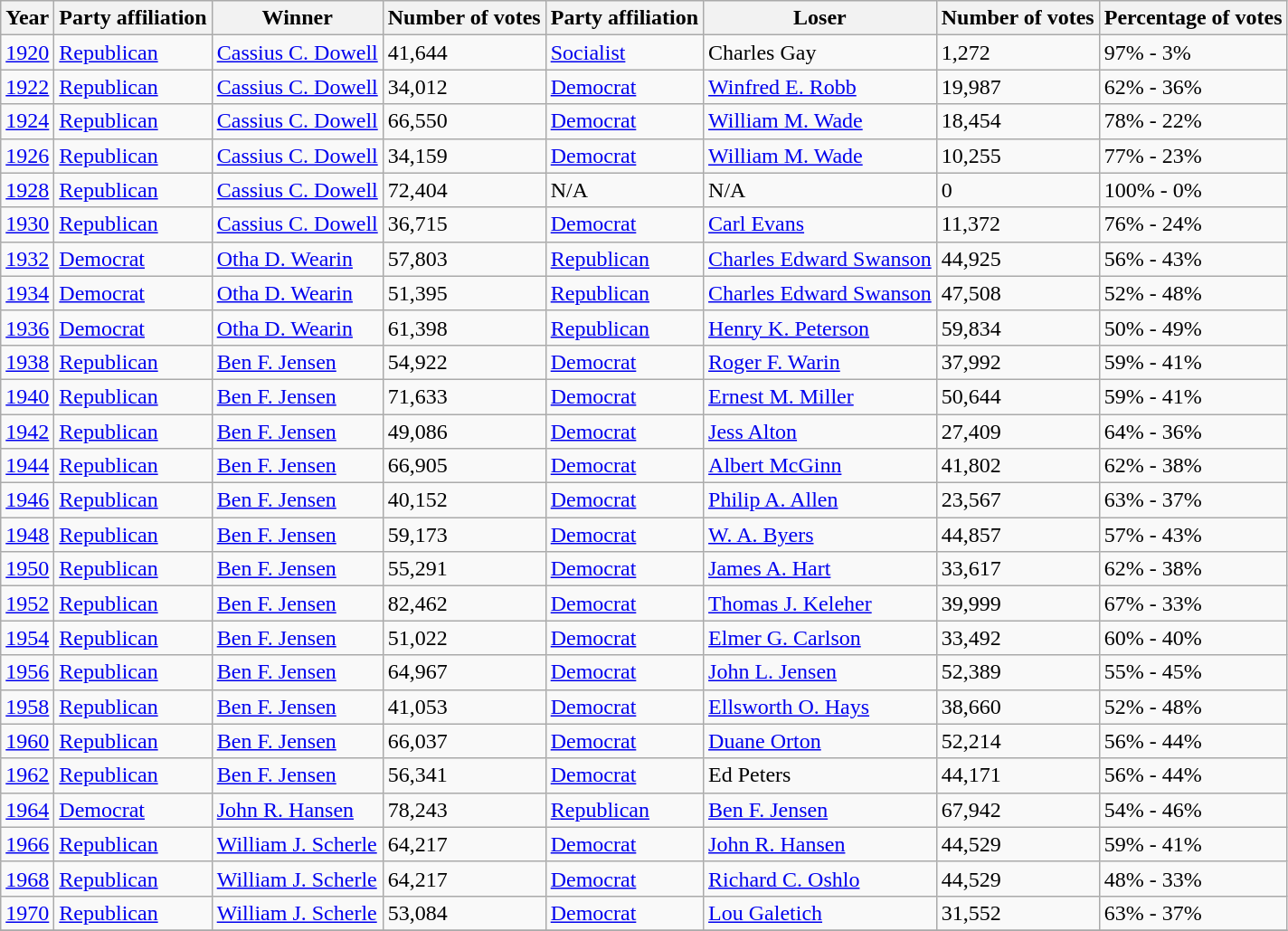<table class="wikitable">
<tr>
<th><strong>Year </strong></th>
<th>Party affiliation</th>
<th>Winner</th>
<th>Number of votes</th>
<th>Party affiliation</th>
<th>Loser</th>
<th>Number of votes</th>
<th>Percentage of votes</th>
</tr>
<tr>
<td><a href='#'>1920</a></td>
<td><a href='#'>Republican</a></td>
<td><a href='#'>Cassius C. Dowell</a></td>
<td>41,644</td>
<td><a href='#'>Socialist</a></td>
<td>Charles Gay</td>
<td>1,272</td>
<td>97% - 3%</td>
</tr>
<tr>
<td><a href='#'>1922</a></td>
<td><a href='#'>Republican</a></td>
<td><a href='#'>Cassius C. Dowell</a></td>
<td>34,012</td>
<td><a href='#'>Democrat</a></td>
<td><a href='#'>Winfred E. Robb</a></td>
<td>19,987</td>
<td>62% - 36%</td>
</tr>
<tr>
<td><a href='#'>1924</a></td>
<td><a href='#'>Republican</a></td>
<td><a href='#'>Cassius C. Dowell</a></td>
<td>66,550</td>
<td><a href='#'>Democrat</a></td>
<td><a href='#'>William M. Wade</a></td>
<td>18,454</td>
<td>78% - 22%</td>
</tr>
<tr>
<td><a href='#'>1926</a></td>
<td><a href='#'>Republican</a></td>
<td><a href='#'>Cassius C. Dowell</a></td>
<td>34,159</td>
<td><a href='#'>Democrat</a></td>
<td><a href='#'>William M. Wade</a></td>
<td>10,255</td>
<td>77% - 23%</td>
</tr>
<tr>
<td><a href='#'>1928</a></td>
<td><a href='#'>Republican</a></td>
<td><a href='#'>Cassius C. Dowell</a></td>
<td>72,404</td>
<td>N/A</td>
<td>N/A</td>
<td>0</td>
<td>100% - 0%</td>
</tr>
<tr>
<td><a href='#'>1930</a></td>
<td><a href='#'>Republican</a></td>
<td><a href='#'>Cassius C. Dowell</a></td>
<td>36,715</td>
<td><a href='#'>Democrat</a></td>
<td><a href='#'>Carl Evans</a></td>
<td>11,372</td>
<td>76% - 24%</td>
</tr>
<tr>
<td><a href='#'>1932</a></td>
<td><a href='#'>Democrat</a></td>
<td><a href='#'>Otha D. Wearin</a></td>
<td>57,803</td>
<td><a href='#'>Republican</a></td>
<td><a href='#'>Charles Edward Swanson</a></td>
<td>44,925</td>
<td>56% - 43%</td>
</tr>
<tr>
<td><a href='#'>1934</a></td>
<td><a href='#'>Democrat</a></td>
<td><a href='#'>Otha D. Wearin</a></td>
<td>51,395</td>
<td><a href='#'>Republican</a></td>
<td><a href='#'>Charles Edward Swanson</a></td>
<td>47,508</td>
<td>52% - 48%</td>
</tr>
<tr>
<td><a href='#'>1936</a></td>
<td><a href='#'>Democrat</a></td>
<td><a href='#'>Otha D. Wearin</a></td>
<td>61,398</td>
<td><a href='#'>Republican</a></td>
<td><a href='#'>Henry K. Peterson</a></td>
<td>59,834</td>
<td>50% - 49%</td>
</tr>
<tr>
<td><a href='#'>1938</a></td>
<td><a href='#'>Republican</a></td>
<td><a href='#'>Ben F. Jensen</a></td>
<td>54,922</td>
<td><a href='#'>Democrat</a></td>
<td><a href='#'>Roger F. Warin</a></td>
<td>37,992</td>
<td>59% - 41%</td>
</tr>
<tr>
<td><a href='#'>1940</a></td>
<td><a href='#'>Republican</a></td>
<td><a href='#'>Ben F. Jensen</a></td>
<td>71,633</td>
<td><a href='#'>Democrat</a></td>
<td><a href='#'>Ernest M. Miller</a></td>
<td>50,644</td>
<td>59% - 41%</td>
</tr>
<tr>
<td><a href='#'>1942</a></td>
<td><a href='#'>Republican</a></td>
<td><a href='#'>Ben F. Jensen</a></td>
<td>49,086</td>
<td><a href='#'>Democrat</a></td>
<td><a href='#'>Jess Alton</a></td>
<td>27,409</td>
<td>64% - 36%</td>
</tr>
<tr>
<td><a href='#'>1944</a></td>
<td><a href='#'>Republican</a></td>
<td><a href='#'>Ben F. Jensen</a></td>
<td>66,905</td>
<td><a href='#'>Democrat</a></td>
<td><a href='#'>Albert McGinn</a></td>
<td>41,802</td>
<td>62% - 38%</td>
</tr>
<tr>
<td><a href='#'>1946</a></td>
<td><a href='#'>Republican</a></td>
<td><a href='#'>Ben F. Jensen</a></td>
<td>40,152</td>
<td><a href='#'>Democrat</a></td>
<td><a href='#'>Philip A. Allen</a></td>
<td>23,567</td>
<td>63% - 37%</td>
</tr>
<tr>
<td><a href='#'>1948</a></td>
<td><a href='#'>Republican</a></td>
<td><a href='#'>Ben F. Jensen</a></td>
<td>59,173</td>
<td><a href='#'>Democrat</a></td>
<td><a href='#'>W. A. Byers</a></td>
<td>44,857</td>
<td>57% - 43%</td>
</tr>
<tr>
<td><a href='#'>1950</a></td>
<td><a href='#'>Republican</a></td>
<td><a href='#'>Ben F. Jensen</a></td>
<td>55,291</td>
<td><a href='#'>Democrat</a></td>
<td><a href='#'>James A. Hart</a></td>
<td>33,617</td>
<td>62% - 38%</td>
</tr>
<tr>
<td><a href='#'>1952</a></td>
<td><a href='#'>Republican</a></td>
<td><a href='#'>Ben F. Jensen</a></td>
<td>82,462</td>
<td><a href='#'>Democrat</a></td>
<td><a href='#'>Thomas J. Keleher</a></td>
<td>39,999</td>
<td>67% - 33%</td>
</tr>
<tr>
<td><a href='#'>1954</a></td>
<td><a href='#'>Republican</a></td>
<td><a href='#'>Ben F. Jensen</a></td>
<td>51,022</td>
<td><a href='#'>Democrat</a></td>
<td><a href='#'>Elmer G. Carlson</a></td>
<td>33,492</td>
<td>60% - 40%</td>
</tr>
<tr>
<td><a href='#'>1956</a></td>
<td><a href='#'>Republican</a></td>
<td><a href='#'>Ben F. Jensen</a></td>
<td>64,967</td>
<td><a href='#'>Democrat</a></td>
<td><a href='#'>John L. Jensen</a></td>
<td>52,389</td>
<td>55% - 45%</td>
</tr>
<tr>
<td><a href='#'>1958</a></td>
<td><a href='#'>Republican</a></td>
<td><a href='#'>Ben F. Jensen</a></td>
<td>41,053</td>
<td><a href='#'>Democrat</a></td>
<td><a href='#'>Ellsworth O. Hays</a></td>
<td>38,660</td>
<td>52% - 48%</td>
</tr>
<tr>
<td><a href='#'>1960</a></td>
<td><a href='#'>Republican</a></td>
<td><a href='#'>Ben F. Jensen</a></td>
<td>66,037</td>
<td><a href='#'>Democrat</a></td>
<td><a href='#'>Duane Orton</a></td>
<td>52,214</td>
<td>56% - 44%</td>
</tr>
<tr>
<td><a href='#'>1962</a></td>
<td><a href='#'>Republican</a></td>
<td><a href='#'>Ben F. Jensen</a></td>
<td>56,341</td>
<td><a href='#'>Democrat</a></td>
<td>Ed Peters</td>
<td>44,171</td>
<td>56% - 44%</td>
</tr>
<tr>
<td><a href='#'>1964</a></td>
<td><a href='#'>Democrat</a></td>
<td><a href='#'>John R. Hansen</a></td>
<td>78,243</td>
<td><a href='#'>Republican</a></td>
<td><a href='#'>Ben F. Jensen</a></td>
<td>67,942</td>
<td>54% - 46%</td>
</tr>
<tr>
<td><a href='#'>1966</a></td>
<td><a href='#'>Republican</a></td>
<td><a href='#'>William J. Scherle</a></td>
<td>64,217</td>
<td><a href='#'>Democrat</a></td>
<td><a href='#'>John R. Hansen</a></td>
<td>44,529</td>
<td>59% - 41%</td>
</tr>
<tr>
<td><a href='#'>1968</a></td>
<td><a href='#'>Republican</a></td>
<td><a href='#'>William J. Scherle</a></td>
<td>64,217</td>
<td><a href='#'>Democrat</a></td>
<td><a href='#'>Richard C. Oshlo</a></td>
<td>44,529</td>
<td>48% - 33%</td>
</tr>
<tr>
<td><a href='#'>1970</a></td>
<td><a href='#'>Republican</a></td>
<td><a href='#'>William J. Scherle</a></td>
<td>53,084</td>
<td><a href='#'>Democrat</a></td>
<td><a href='#'>Lou Galetich</a></td>
<td>31,552</td>
<td>63% - 37%</td>
</tr>
<tr>
</tr>
</table>
